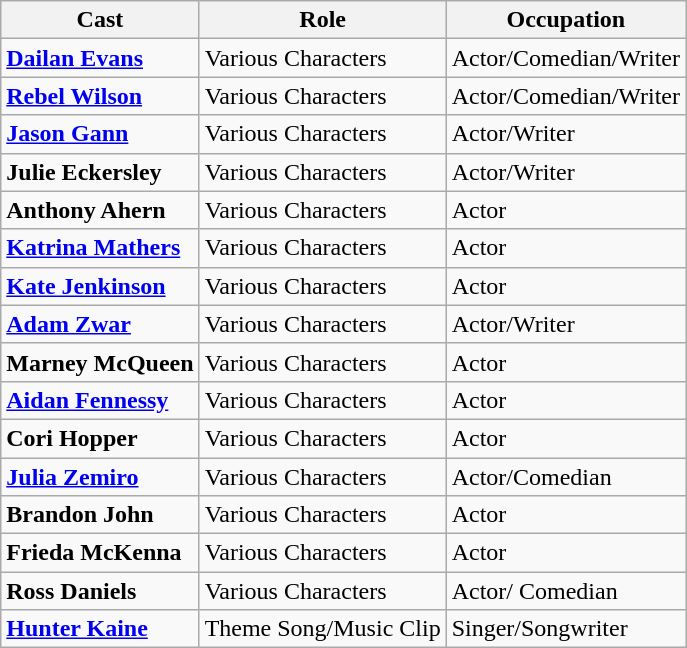<table class="wikitable">
<tr>
<th>Cast</th>
<th>Role</th>
<th>Occupation</th>
</tr>
<tr>
<td><strong><a href='#'>Dailan Evans</a></strong></td>
<td>Various Characters</td>
<td>Actor/Comedian/Writer</td>
</tr>
<tr>
<td><strong><a href='#'>Rebel Wilson</a></strong></td>
<td>Various Characters</td>
<td>Actor/Comedian/Writer</td>
</tr>
<tr>
<td><strong><a href='#'>Jason Gann</a></strong></td>
<td>Various Characters</td>
<td>Actor/Writer</td>
</tr>
<tr>
<td><strong>Julie Eckersley</strong></td>
<td>Various Characters</td>
<td>Actor/Writer</td>
</tr>
<tr>
<td><strong>Anthony Ahern</strong></td>
<td>Various Characters</td>
<td>Actor</td>
</tr>
<tr>
<td><strong><a href='#'>Katrina Mathers</a></strong></td>
<td>Various Characters</td>
<td>Actor</td>
</tr>
<tr>
<td><strong><a href='#'>Kate Jenkinson</a></strong></td>
<td>Various Characters</td>
<td>Actor</td>
</tr>
<tr>
<td><strong><a href='#'>Adam Zwar</a></strong></td>
<td>Various Characters</td>
<td>Actor/Writer</td>
</tr>
<tr>
<td><strong>Marney McQueen</strong></td>
<td>Various Characters</td>
<td>Actor</td>
</tr>
<tr>
<td><strong><a href='#'>Aidan Fennessy</a></strong></td>
<td>Various Characters</td>
<td>Actor</td>
</tr>
<tr>
<td><strong>Cori Hopper</strong></td>
<td>Various Characters</td>
<td>Actor</td>
</tr>
<tr>
<td><strong><a href='#'>Julia Zemiro</a></strong></td>
<td>Various Characters</td>
<td>Actor/Comedian</td>
</tr>
<tr>
<td><strong>Brandon John</strong></td>
<td>Various Characters</td>
<td>Actor</td>
</tr>
<tr>
<td><strong>Frieda McKenna</strong></td>
<td>Various Characters</td>
<td>Actor</td>
</tr>
<tr>
<td><strong>Ross Daniels</strong></td>
<td>Various Characters</td>
<td>Actor/ Comedian</td>
</tr>
<tr>
<td><strong><a href='#'>Hunter Kaine</a></strong></td>
<td>Theme Song/Music Clip</td>
<td>Singer/Songwriter</td>
</tr>
</table>
